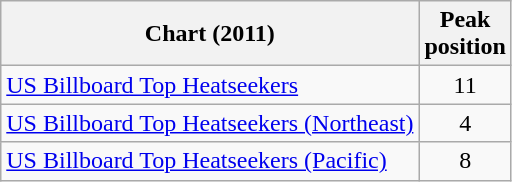<table class="wikitable sortable">
<tr>
<th>Chart (2011)</th>
<th>Peak<br>position</th>
</tr>
<tr>
<td><a href='#'>US Billboard Top Heatseekers</a></td>
<td style="text-align:center;">11</td>
</tr>
<tr>
<td><a href='#'>US Billboard Top Heatseekers (Northeast)</a></td>
<td style="text-align:center;">4</td>
</tr>
<tr>
<td><a href='#'>US Billboard Top Heatseekers (Pacific)</a></td>
<td style="text-align:center;">8</td>
</tr>
</table>
